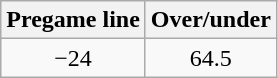<table class="wikitable" style="margin-left: auto; margin-right: auto; border: none; display: inline-table;">
<tr align="center">
<th style=>Pregame line</th>
<th style=>Over/under</th>
</tr>
<tr align="center">
<td>−24</td>
<td>64.5</td>
</tr>
</table>
